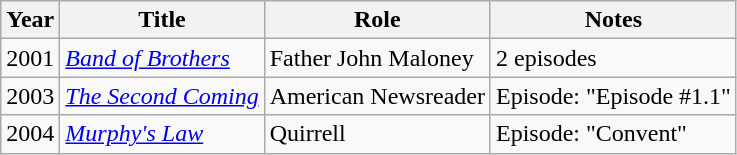<table class="wikitable">
<tr>
<th>Year</th>
<th>Title</th>
<th>Role</th>
<th>Notes</th>
</tr>
<tr>
<td>2001</td>
<td><em><a href='#'>Band of Brothers</a></em></td>
<td>Father John Maloney</td>
<td>2 episodes</td>
</tr>
<tr>
<td>2003</td>
<td><em><a href='#'>The Second Coming</a></em></td>
<td>American Newsreader</td>
<td>Episode: "Episode #1.1"</td>
</tr>
<tr>
<td>2004</td>
<td><em><a href='#'>Murphy's Law</a></em></td>
<td>Quirrell</td>
<td>Episode: "Convent"</td>
</tr>
</table>
